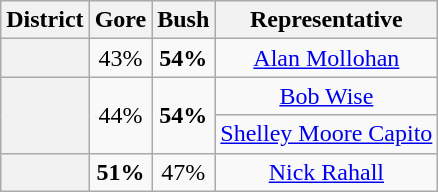<table class=wikitable>
<tr>
<th>District</th>
<th>Gore</th>
<th>Bush</th>
<th>Representative</th>
</tr>
<tr align=center>
<th></th>
<td>43%</td>
<td><strong>54%</strong></td>
<td><a href='#'>Alan Mollohan</a></td>
</tr>
<tr align=center>
<th rowspan=2 ></th>
<td rowspan=2>44%</td>
<td rowspan=2><strong>54%</strong></td>
<td><a href='#'>Bob Wise</a></td>
</tr>
<tr align=center>
<td><a href='#'>Shelley Moore Capito</a></td>
</tr>
<tr align=center>
<th></th>
<td><strong>51%</strong></td>
<td>47%</td>
<td><a href='#'>Nick Rahall</a></td>
</tr>
</table>
